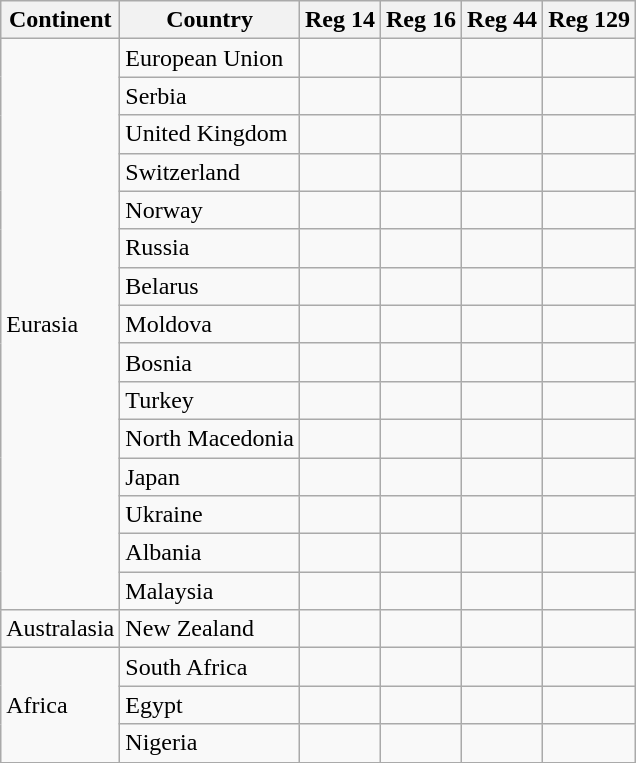<table class="wikitable sortable">
<tr>
<th>Continent</th>
<th>Country</th>
<th>Reg 14</th>
<th>Reg 16</th>
<th>Reg 44</th>
<th>Reg 129</th>
</tr>
<tr>
<td rowspan="15">Eurasia</td>
<td>European Union</td>
<td></td>
<td></td>
<td></td>
<td></td>
</tr>
<tr>
<td>Serbia</td>
<td></td>
<td></td>
<td></td>
<td></td>
</tr>
<tr>
<td>United Kingdom</td>
<td></td>
<td></td>
<td></td>
<td></td>
</tr>
<tr>
<td>Switzerland</td>
<td></td>
<td></td>
<td></td>
<td></td>
</tr>
<tr>
<td>Norway</td>
<td></td>
<td></td>
<td></td>
<td></td>
</tr>
<tr>
<td>Russia</td>
<td></td>
<td></td>
<td></td>
<td></td>
</tr>
<tr>
<td>Belarus</td>
<td></td>
<td></td>
<td></td>
<td></td>
</tr>
<tr>
<td>Moldova</td>
<td></td>
<td></td>
<td></td>
<td></td>
</tr>
<tr>
<td>Bosnia</td>
<td></td>
<td></td>
<td></td>
<td></td>
</tr>
<tr>
<td>Turkey</td>
<td></td>
<td></td>
<td></td>
<td></td>
</tr>
<tr>
<td>North Macedonia</td>
<td></td>
<td></td>
<td></td>
<td></td>
</tr>
<tr>
<td>Japan</td>
<td></td>
<td></td>
<td></td>
<td></td>
</tr>
<tr>
<td>Ukraine</td>
<td></td>
<td></td>
<td></td>
<td></td>
</tr>
<tr>
<td>Albania</td>
<td></td>
<td></td>
<td></td>
<td></td>
</tr>
<tr>
<td>Malaysia</td>
<td></td>
<td></td>
<td></td>
<td></td>
</tr>
<tr>
<td>Australasia</td>
<td>New Zealand</td>
<td></td>
<td></td>
<td></td>
<td></td>
</tr>
<tr>
<td rowspan="3">Africa</td>
<td>South Africa</td>
<td></td>
<td></td>
<td></td>
<td></td>
</tr>
<tr>
<td>Egypt</td>
<td></td>
<td></td>
<td></td>
<td></td>
</tr>
<tr>
<td>Nigeria</td>
<td></td>
<td></td>
<td></td>
<td></td>
</tr>
</table>
